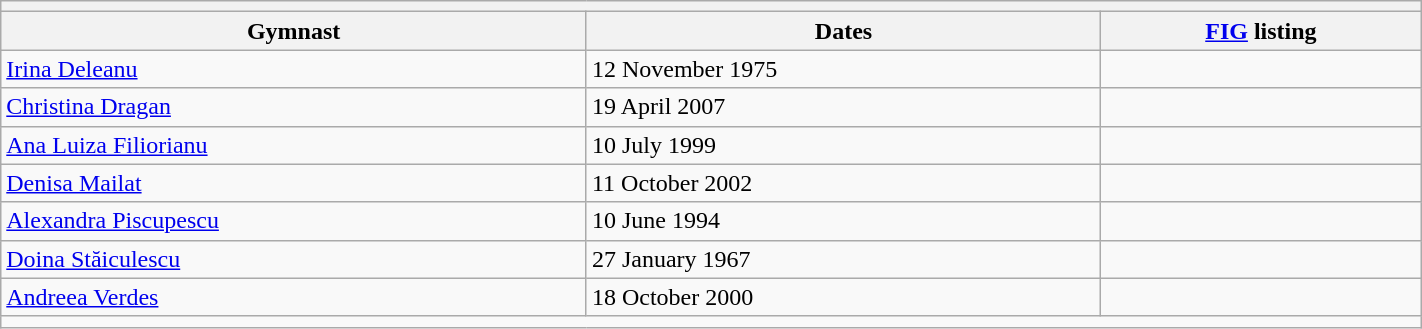<table class="wikitable mw-collapsible mw-collapsed" width="75%">
<tr>
<th colspan="3"></th>
</tr>
<tr>
<th>Gymnast</th>
<th>Dates</th>
<th><a href='#'>FIG</a> listing</th>
</tr>
<tr>
<td><a href='#'>Irina Deleanu</a></td>
<td>12 November 1975</td>
<td></td>
</tr>
<tr>
<td><a href='#'>Christina Dragan</a></td>
<td>19 April 2007</td>
<td></td>
</tr>
<tr>
<td><a href='#'>Ana Luiza Filiorianu</a></td>
<td>10 July 1999</td>
<td></td>
</tr>
<tr>
<td><a href='#'>Denisa Mailat</a></td>
<td>11 October 2002</td>
<td></td>
</tr>
<tr>
<td><a href='#'>Alexandra Piscupescu</a></td>
<td>10 June 1994</td>
<td></td>
</tr>
<tr>
<td><a href='#'>Doina Stăiculescu</a></td>
<td>27 January 1967</td>
<td></td>
</tr>
<tr>
<td><a href='#'>Andreea Verdes</a></td>
<td>18 October 2000</td>
<td></td>
</tr>
<tr>
<td colspan="3"></td>
</tr>
</table>
